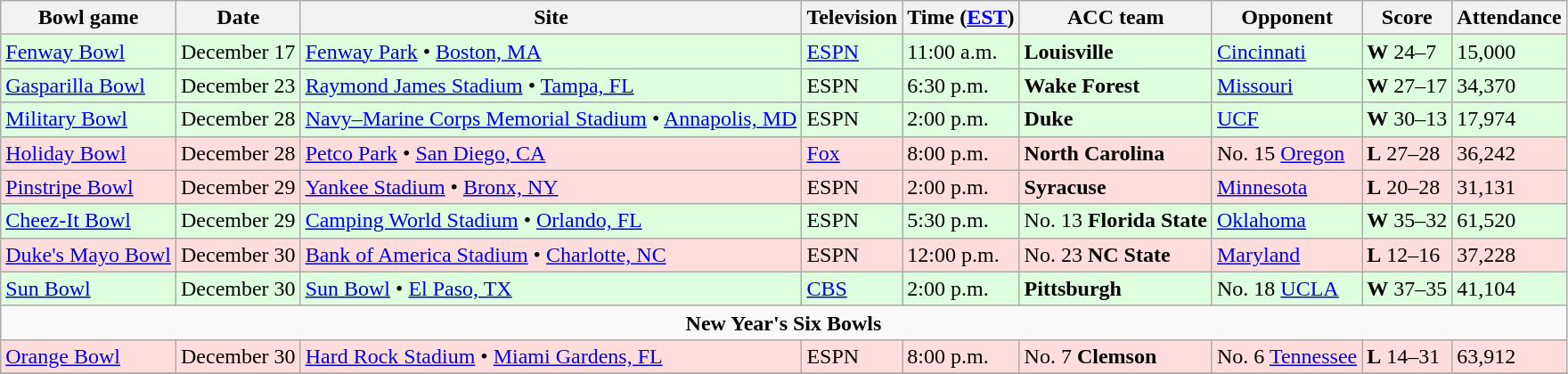<table class="wikitable">
<tr>
<th>Bowl game</th>
<th>Date</th>
<th>Site</th>
<th>Television</th>
<th>Time (<a href='#'>EST</a>)</th>
<th>ACC team</th>
<th>Opponent</th>
<th>Score</th>
<th>Attendance</th>
</tr>
<tr style="background:#DDFFDD;">
<td><a href='#'>Fenway Bowl</a></td>
<td>December 17</td>
<td><a href='#'>Fenway Park</a> • <a href='#'>Boston, MA</a></td>
<td><a href='#'>ESPN</a></td>
<td>11:00 a.m.</td>
<td><strong>Louisville</strong></td>
<td><a href='#'>Cincinnati</a></td>
<td><strong>W</strong> 24–7</td>
<td>15,000</td>
</tr>
<tr style="background:#DDFFDD;">
<td><a href='#'>Gasparilla Bowl</a></td>
<td>December 23</td>
<td><a href='#'>Raymond James Stadium</a> • <a href='#'>Tampa, FL</a></td>
<td>ESPN</td>
<td>6:30 p.m.</td>
<td><strong>Wake Forest</strong></td>
<td><a href='#'>Missouri</a></td>
<td><strong>W</strong> 27–17</td>
<td>34,370</td>
</tr>
<tr style="background:#DDFFDD;">
<td><a href='#'>Military Bowl</a></td>
<td>December 28</td>
<td><a href='#'>Navy–Marine Corps Memorial Stadium</a> • <a href='#'>Annapolis, MD</a></td>
<td>ESPN</td>
<td>2:00 p.m.</td>
<td><strong>Duke</strong></td>
<td><a href='#'>UCF</a></td>
<td><strong>W</strong> 30–13</td>
<td>17,974</td>
</tr>
<tr style="background:#FFDDDD;">
<td><a href='#'>Holiday Bowl</a></td>
<td>December 28</td>
<td><a href='#'>Petco Park</a> • <a href='#'>San Diego, CA</a></td>
<td><a href='#'>Fox</a></td>
<td>8:00 p.m.</td>
<td><strong>North Carolina</strong></td>
<td>No. 15 <a href='#'>Oregon</a></td>
<td><strong>L</strong> 27–28</td>
<td>36,242</td>
</tr>
<tr style="background:#FFDDDD;">
<td><a href='#'>Pinstripe Bowl</a></td>
<td>December 29</td>
<td><a href='#'>Yankee Stadium</a> • <a href='#'>Bronx, NY</a></td>
<td>ESPN</td>
<td>2:00 p.m.</td>
<td><strong>Syracuse</strong></td>
<td><a href='#'>Minnesota</a></td>
<td><strong>L</strong> 20–28</td>
<td>31,131</td>
</tr>
<tr style="background:#DDFFDD;">
<td><a href='#'>Cheez-It Bowl</a></td>
<td>December 29</td>
<td><a href='#'>Camping World Stadium</a> • <a href='#'>Orlando, FL</a></td>
<td>ESPN</td>
<td>5:30 p.m.</td>
<td>No. 13 <strong>Florida State</strong></td>
<td><a href='#'>Oklahoma</a></td>
<td><strong>W</strong> 35–32</td>
<td>61,520</td>
</tr>
<tr style="background:#FFDDDD;">
<td><a href='#'>Duke's Mayo Bowl</a></td>
<td>December 30</td>
<td><a href='#'>Bank of America Stadium</a> • <a href='#'>Charlotte, NC</a></td>
<td>ESPN</td>
<td>12:00 p.m.</td>
<td>No. 23 <strong>NC State</strong></td>
<td><a href='#'>Maryland</a></td>
<td><strong>L</strong> 12–16</td>
<td>37,228</td>
</tr>
<tr style="background:#DDFFDD;">
<td><a href='#'>Sun Bowl</a></td>
<td>December 30</td>
<td><a href='#'>Sun Bowl</a> • <a href='#'>El Paso, TX</a></td>
<td><a href='#'>CBS</a></td>
<td>2:00 p.m.</td>
<td><strong>Pittsburgh</strong></td>
<td>No. 18 <a href='#'>UCLA</a></td>
<td><strong>W</strong> 37–35</td>
<td>41,104</td>
</tr>
<tr>
<td colspan="9" style="text-align:center;"><strong>New Year's Six Bowls</strong></td>
</tr>
<tr style="background:#FFDDDD;">
<td><a href='#'>Orange Bowl</a></td>
<td>December 30</td>
<td><a href='#'>Hard Rock Stadium</a> • <a href='#'>Miami Gardens, FL</a></td>
<td>ESPN</td>
<td>8:00 p.m.</td>
<td>No. 7 <strong>Clemson</strong></td>
<td>No. 6 <a href='#'>Tennessee</a></td>
<td><strong>L</strong> 14–31</td>
<td>63,912</td>
</tr>
<tr>
</tr>
</table>
